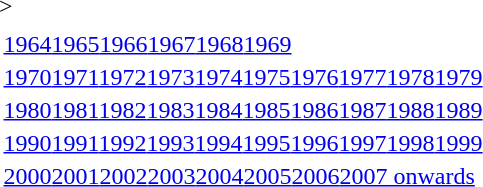<table id="toc" class="toc" summary="Contents">>
<tr>
<th></th>
</tr>
<tr>
<td><a href='#'>1964</a><a href='#'>1965</a><a href='#'>1966</a><a href='#'>1967</a><a href='#'>1968</a><a href='#'>1969</a><br></td>
</tr>
<tr>
<td><a href='#'>1970</a><a href='#'>1971</a><a href='#'>1972</a><a href='#'>1973</a><a href='#'>1974</a><a href='#'>1975</a><a href='#'>1976</a><a href='#'>1977</a><a href='#'>1978</a><a href='#'>1979</a><br></td>
</tr>
<tr>
<td><a href='#'>1980</a><a href='#'>1981</a><a href='#'>1982</a><a href='#'>1983</a><a href='#'>1984</a><a href='#'>1985</a><a href='#'>1986</a><a href='#'>1987</a><a href='#'>1988</a><a href='#'>1989</a><br></td>
</tr>
<tr>
<td><a href='#'>1990</a><a href='#'>1991</a><a href='#'>1992</a><a href='#'>1993</a><a href='#'>1994</a><a href='#'>1995</a><a href='#'>1996</a><a href='#'>1997</a><a href='#'>1998</a><a href='#'>1999</a><br></td>
</tr>
<tr>
<td><a href='#'>2000</a><a href='#'>2001</a><a href='#'>2002</a><a href='#'>2003</a><a href='#'>2004</a><a href='#'>2005</a><a href='#'>2006</a><a href='#'>2007 onwards</a></td>
</tr>
</table>
